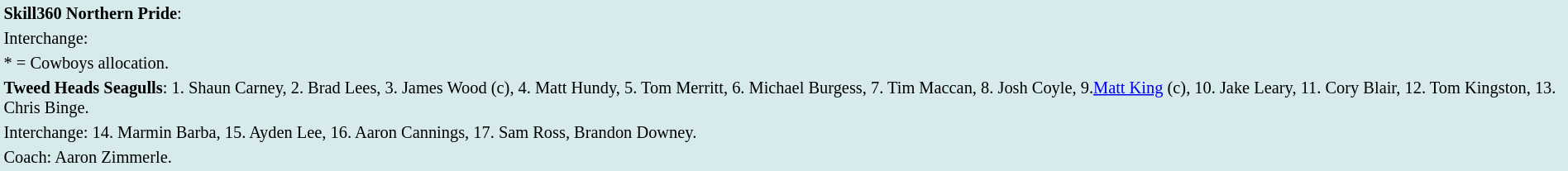<table style="background:#d7ebed; font-size:85%; width:100%;">
<tr>
<td><strong>Skill360 Northern Pride</strong>:             </td>
</tr>
<tr>
<td>Interchange:    </td>
</tr>
<tr>
<td>* = Cowboys allocation.</td>
</tr>
<tr>
<td><strong>Tweed Heads Seagulls</strong>: 1. Shaun Carney, 2. Brad Lees, 3. James Wood (c), 4. Matt Hundy, 5. Tom Merritt, 6. Michael Burgess, 7. Tim Maccan, 8. Josh Coyle, 9.<a href='#'>Matt King</a> (c), 10. Jake Leary, 11. Cory Blair, 12. Tom Kingston, 13. Chris Binge.</td>
</tr>
<tr>
<td>Interchange: 14. Marmin Barba, 15. Ayden Lee, 16. Aaron Cannings, 17. Sam Ross,  Brandon Downey.</td>
</tr>
<tr>
<td>Coach: Aaron Zimmerle.</td>
</tr>
</table>
